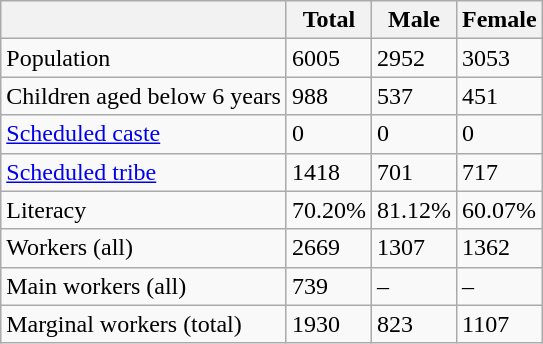<table class="wikitable sortable">
<tr>
<th></th>
<th>Total</th>
<th>Male</th>
<th>Female</th>
</tr>
<tr>
<td>Population</td>
<td>6005</td>
<td>2952</td>
<td>3053</td>
</tr>
<tr>
<td>Children aged below 6 years</td>
<td>988</td>
<td>537</td>
<td>451</td>
</tr>
<tr>
<td><a href='#'>Scheduled caste</a></td>
<td>0</td>
<td>0</td>
<td>0</td>
</tr>
<tr>
<td><a href='#'>Scheduled tribe</a></td>
<td>1418</td>
<td>701</td>
<td>717</td>
</tr>
<tr>
<td>Literacy</td>
<td>70.20%</td>
<td>81.12%</td>
<td>60.07%</td>
</tr>
<tr>
<td>Workers (all)</td>
<td>2669</td>
<td>1307</td>
<td>1362</td>
</tr>
<tr>
<td>Main workers (all)</td>
<td>739</td>
<td>–</td>
<td>–</td>
</tr>
<tr>
<td>Marginal workers (total)</td>
<td>1930</td>
<td>823</td>
<td>1107</td>
</tr>
</table>
